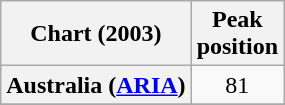<table class="wikitable sortable plainrowheaders" style="text-align:center">
<tr>
<th scope="col">Chart (2003)</th>
<th scope="col">Peak<br>position</th>
</tr>
<tr>
<th scope="row">Australia (<a href='#'>ARIA</a>)</th>
<td>81</td>
</tr>
<tr>
</tr>
<tr>
</tr>
</table>
